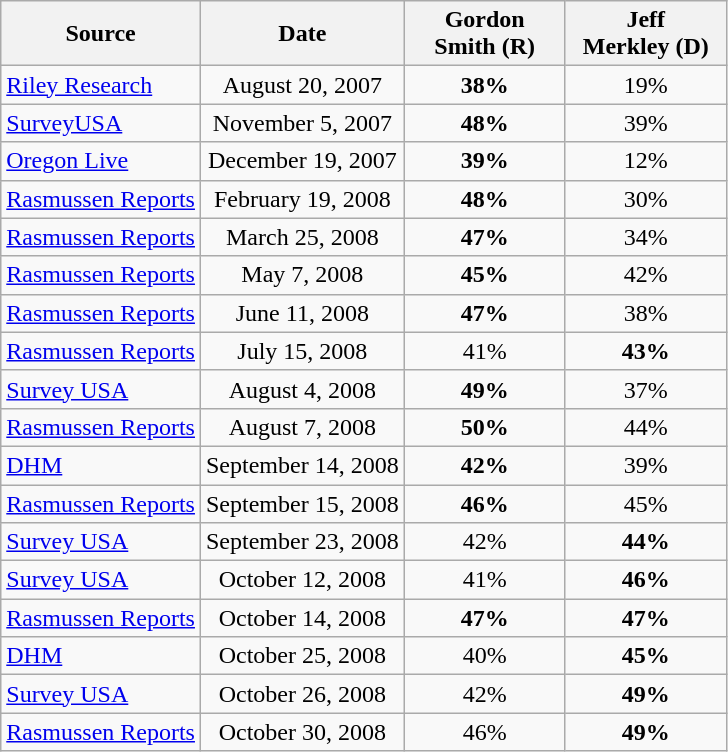<table class="wikitable" style="text-align:center">
<tr>
<th>Source</th>
<th>Date</th>
<th style="width:100px;">Gordon<br>Smith (R)</th>
<th style="width:100px;">Jeff<br>Merkley (D)</th>
</tr>
<tr>
<td align=left><a href='#'>Riley Research</a></td>
<td>August 20, 2007</td>
<td><strong>38%</strong></td>
<td>19%</td>
</tr>
<tr>
<td align=left><a href='#'>SurveyUSA</a></td>
<td>November 5, 2007</td>
<td><strong>48%</strong></td>
<td>39%</td>
</tr>
<tr>
<td align=left><a href='#'>Oregon Live</a></td>
<td>December 19, 2007</td>
<td><strong>39%</strong></td>
<td>12%</td>
</tr>
<tr>
<td align=left><a href='#'>Rasmussen Reports</a></td>
<td>February 19, 2008</td>
<td><strong>48%</strong></td>
<td>30%</td>
</tr>
<tr>
<td align=left><a href='#'>Rasmussen Reports</a></td>
<td>March 25, 2008</td>
<td><strong>47%</strong></td>
<td>34%</td>
</tr>
<tr>
<td align=left><a href='#'>Rasmussen Reports</a></td>
<td>May 7, 2008</td>
<td><strong>45%</strong></td>
<td>42%</td>
</tr>
<tr>
<td align=left><a href='#'>Rasmussen Reports</a></td>
<td>June 11, 2008</td>
<td><strong>47%</strong></td>
<td>38%</td>
</tr>
<tr>
<td align=left><a href='#'>Rasmussen Reports</a></td>
<td>July 15, 2008</td>
<td>41%</td>
<td><strong>43%</strong></td>
</tr>
<tr>
<td align=left><a href='#'>Survey USA</a></td>
<td>August 4, 2008</td>
<td><strong>49%</strong></td>
<td>37%</td>
</tr>
<tr>
<td align=left><a href='#'>Rasmussen Reports</a></td>
<td>August 7, 2008</td>
<td><strong>50%</strong></td>
<td>44%</td>
</tr>
<tr>
<td align=left><a href='#'>DHM</a></td>
<td>September 14, 2008</td>
<td><strong>42%</strong></td>
<td>39%</td>
</tr>
<tr>
<td align=left><a href='#'>Rasmussen Reports</a></td>
<td>September 15, 2008</td>
<td><strong>46%</strong></td>
<td>45%</td>
</tr>
<tr>
<td align=left><a href='#'>Survey USA</a></td>
<td>September 23, 2008</td>
<td>42%</td>
<td><strong>44%</strong></td>
</tr>
<tr>
<td align=left><a href='#'>Survey USA</a></td>
<td>October 12, 2008</td>
<td>41%</td>
<td><strong>46%</strong></td>
</tr>
<tr>
<td align=left><a href='#'>Rasmussen Reports</a></td>
<td>October 14, 2008</td>
<td><strong>47%</strong></td>
<td><strong>47%</strong></td>
</tr>
<tr>
<td align=left><a href='#'>DHM</a></td>
<td>October 25, 2008</td>
<td>40%</td>
<td><strong>45%</strong></td>
</tr>
<tr>
<td align=left><a href='#'>Survey USA</a></td>
<td>October 26, 2008</td>
<td>42%</td>
<td><strong>49%</strong></td>
</tr>
<tr>
<td align=left><a href='#'>Rasmussen Reports</a></td>
<td>October 30, 2008</td>
<td>46%</td>
<td><strong>49%</strong></td>
</tr>
</table>
